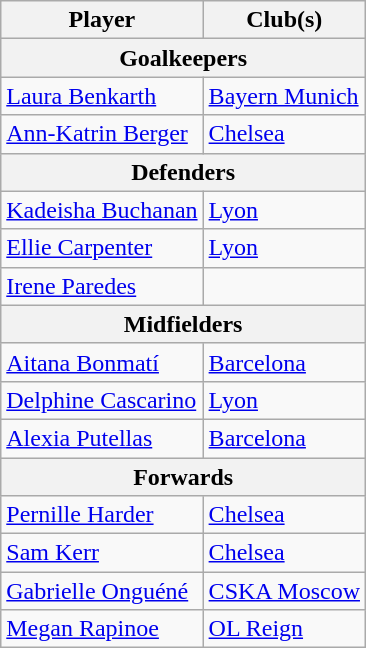<table class="wikitable mw-collapsible mw-collapsed">
<tr>
<th>Player</th>
<th>Club(s)</th>
</tr>
<tr>
<th colspan="3">Goalkeepers</th>
</tr>
<tr>
<td> <a href='#'>Laura Benkarth</a></td>
<td> <a href='#'>Bayern Munich</a></td>
</tr>
<tr>
<td> <a href='#'>Ann-Katrin Berger</a></td>
<td> <a href='#'>Chelsea</a></td>
</tr>
<tr>
<th colspan="3">Defenders</th>
</tr>
<tr>
<td> <a href='#'>Kadeisha Buchanan</a></td>
<td> <a href='#'>Lyon</a></td>
</tr>
<tr>
<td> <a href='#'>Ellie Carpenter</a></td>
<td> <a href='#'>Lyon</a></td>
</tr>
<tr>
<td> <a href='#'>Irene Paredes</a></td>
<td></td>
</tr>
<tr>
<th colspan="3">Midfielders</th>
</tr>
<tr>
<td> <a href='#'>Aitana Bonmatí</a></td>
<td> <a href='#'>Barcelona</a></td>
</tr>
<tr>
<td> <a href='#'>Delphine Cascarino</a></td>
<td> <a href='#'>Lyon</a></td>
</tr>
<tr>
<td> <a href='#'>Alexia Putellas</a></td>
<td> <a href='#'>Barcelona</a></td>
</tr>
<tr>
<th colspan="3">Forwards</th>
</tr>
<tr>
<td> <a href='#'>Pernille Harder</a></td>
<td> <a href='#'>Chelsea</a></td>
</tr>
<tr>
<td> <a href='#'>Sam Kerr</a></td>
<td> <a href='#'>Chelsea</a></td>
</tr>
<tr>
<td> <a href='#'>Gabrielle Onguéné</a></td>
<td> <a href='#'>CSKA Moscow</a></td>
</tr>
<tr>
<td> <a href='#'>Megan Rapinoe</a></td>
<td> <a href='#'>OL Reign</a></td>
</tr>
</table>
